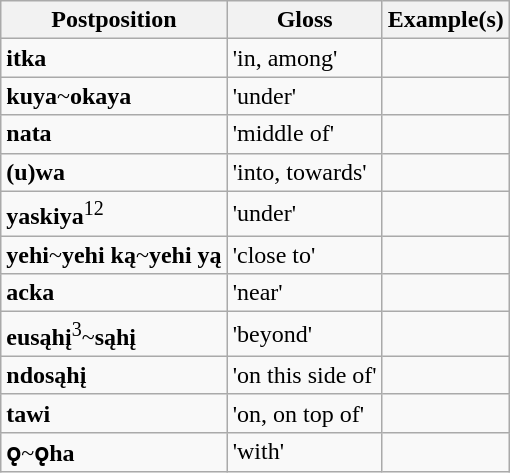<table class="wikitable">
<tr>
<th>Postposition</th>
<th>Gloss</th>
<th>Example(s)</th>
</tr>
<tr>
<td><strong>itka</strong></td>
<td>'in, among'</td>
<td><br></td>
</tr>
<tr>
<td><strong>kuya</strong>~<strong>okaya</strong></td>
<td>'under'</td>
<td><br></td>
</tr>
<tr>
<td><strong>nata</strong></td>
<td>'middle of'</td>
<td><br></td>
</tr>
<tr>
<td><strong>(u)wa</strong></td>
<td>'into, towards'</td>
<td><br></td>
</tr>
<tr>
<td><strong>yaskiya</strong><sup>12</sup></td>
<td>'under'</td>
<td><br></td>
</tr>
<tr>
<td><strong>yehi</strong>~<strong>yehi ką</strong>~<strong>yehi yą</strong></td>
<td>'close to'</td>
<td><br></td>
</tr>
<tr>
<td><strong>acka</strong></td>
<td>'near'</td>
<td><br></td>
</tr>
<tr>
<td><strong>eusąhį</strong><sup>3</sup>~<strong>sąhį</strong></td>
<td>'beyond'</td>
<td><br></td>
</tr>
<tr>
<td><strong>ndosąhį</strong></td>
<td>'on this side of'</td>
<td><br></td>
</tr>
<tr>
<td><strong>tawi</strong></td>
<td>'on, on top of'</td>
<td><br></td>
</tr>
<tr>
<td><strong>ǫ</strong>~<strong>ǫha</strong></td>
<td>'with'</td>
<td><br></td>
</tr>
</table>
